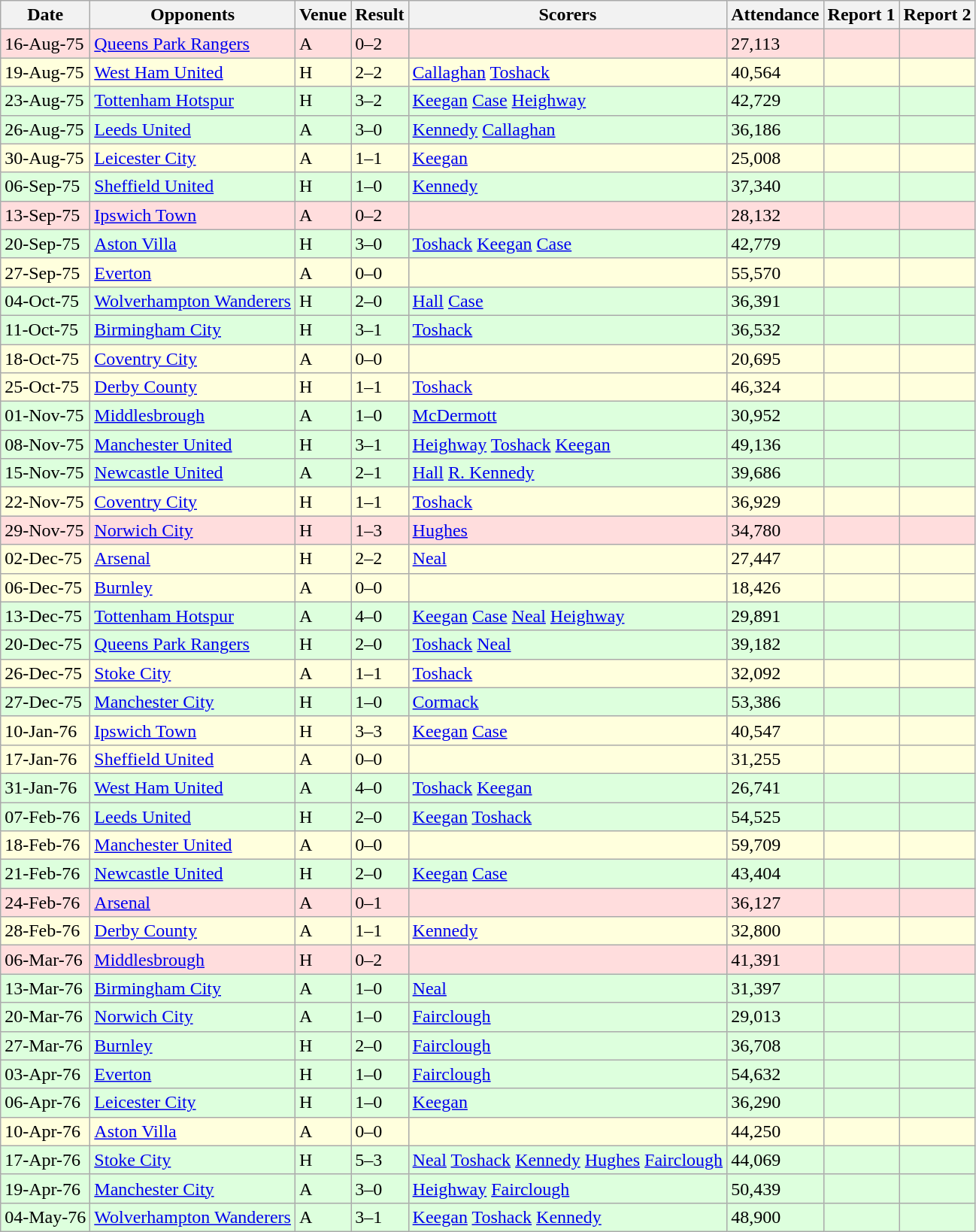<table class=wikitable>
<tr>
<th>Date</th>
<th>Opponents</th>
<th>Venue</th>
<th>Result</th>
<th>Scorers</th>
<th>Attendance</th>
<th>Report 1</th>
<th>Report 2</th>
</tr>
<tr bgcolor="#ffdddd">
<td>16-Aug-75</td>
<td><a href='#'>Queens Park Rangers</a></td>
<td>A</td>
<td>0–2</td>
<td></td>
<td>27,113</td>
<td></td>
<td></td>
</tr>
<tr bgcolor="#ffffdd">
<td>19-Aug-75</td>
<td><a href='#'>West Ham United</a></td>
<td>H</td>
<td>2–2</td>
<td><a href='#'>Callaghan</a>  <a href='#'>Toshack</a> </td>
<td>40,564</td>
<td></td>
<td></td>
</tr>
<tr bgcolor="#ddffdd">
<td>23-Aug-75</td>
<td><a href='#'>Tottenham Hotspur</a></td>
<td>H</td>
<td>3–2</td>
<td><a href='#'>Keegan</a>  <a href='#'>Case</a>  <a href='#'>Heighway</a> </td>
<td>42,729</td>
<td></td>
<td></td>
</tr>
<tr bgcolor="#ddffdd">
<td>26-Aug-75</td>
<td><a href='#'>Leeds United</a></td>
<td>A</td>
<td>3–0</td>
<td><a href='#'>Kennedy</a>  <a href='#'>Callaghan</a> </td>
<td>36,186</td>
<td></td>
<td></td>
</tr>
<tr bgcolor="#ffffdd">
<td>30-Aug-75</td>
<td><a href='#'>Leicester City</a></td>
<td>A</td>
<td>1–1</td>
<td><a href='#'>Keegan</a> </td>
<td>25,008</td>
<td></td>
<td></td>
</tr>
<tr bgcolor="#ddffdd">
<td>06-Sep-75</td>
<td><a href='#'>Sheffield United</a></td>
<td>H</td>
<td>1–0</td>
<td><a href='#'>Kennedy</a> </td>
<td>37,340</td>
<td></td>
<td></td>
</tr>
<tr bgcolor="#ffdddd">
<td>13-Sep-75</td>
<td><a href='#'>Ipswich Town</a></td>
<td>A</td>
<td>0–2</td>
<td></td>
<td>28,132</td>
<td></td>
<td></td>
</tr>
<tr bgcolor="#ddffdd">
<td>20-Sep-75</td>
<td><a href='#'>Aston Villa</a></td>
<td>H</td>
<td>3–0</td>
<td><a href='#'>Toshack</a>  <a href='#'>Keegan</a>  <a href='#'>Case</a> </td>
<td>42,779</td>
<td></td>
<td></td>
</tr>
<tr bgcolor="#ffffdd">
<td>27-Sep-75</td>
<td><a href='#'>Everton</a></td>
<td>A</td>
<td>0–0</td>
<td></td>
<td>55,570</td>
<td></td>
<td></td>
</tr>
<tr bgcolor="#ddffdd">
<td>04-Oct-75</td>
<td><a href='#'>Wolverhampton Wanderers</a></td>
<td>H</td>
<td>2–0</td>
<td><a href='#'>Hall</a>  <a href='#'>Case</a> </td>
<td>36,391</td>
<td></td>
<td></td>
</tr>
<tr bgcolor="#ddffdd">
<td>11-Oct-75</td>
<td><a href='#'>Birmingham City</a></td>
<td>H</td>
<td>3–1</td>
<td><a href='#'>Toshack</a> </td>
<td>36,532</td>
<td></td>
<td></td>
</tr>
<tr bgcolor="#ffffdd">
<td>18-Oct-75</td>
<td><a href='#'>Coventry City</a></td>
<td>A</td>
<td>0–0</td>
<td></td>
<td>20,695</td>
<td></td>
<td></td>
</tr>
<tr bgcolor="#ffffdd">
<td>25-Oct-75</td>
<td><a href='#'>Derby County</a></td>
<td>H</td>
<td>1–1</td>
<td><a href='#'>Toshack</a> </td>
<td>46,324</td>
<td></td>
<td></td>
</tr>
<tr bgcolor="#ddffdd">
<td>01-Nov-75</td>
<td><a href='#'>Middlesbrough</a></td>
<td>A</td>
<td>1–0</td>
<td><a href='#'>McDermott</a> </td>
<td>30,952</td>
<td></td>
<td></td>
</tr>
<tr bgcolor="#ddffdd">
<td>08-Nov-75</td>
<td><a href='#'>Manchester United</a></td>
<td>H</td>
<td>3–1</td>
<td><a href='#'>Heighway</a>  <a href='#'>Toshack</a>  <a href='#'>Keegan</a> </td>
<td>49,136</td>
<td></td>
<td></td>
</tr>
<tr bgcolor="#ddffdd">
<td>15-Nov-75</td>
<td><a href='#'>Newcastle United</a></td>
<td>A</td>
<td>2–1</td>
<td><a href='#'>Hall</a>  <a href='#'>R. Kennedy</a> </td>
<td>39,686</td>
<td></td>
<td></td>
</tr>
<tr bgcolor="#ffffdd">
<td>22-Nov-75</td>
<td><a href='#'>Coventry City</a></td>
<td>H</td>
<td>1–1</td>
<td><a href='#'>Toshack</a> </td>
<td>36,929</td>
<td></td>
<td></td>
</tr>
<tr bgcolor="#ffdddd">
<td>29-Nov-75</td>
<td><a href='#'>Norwich City</a></td>
<td>H</td>
<td>1–3</td>
<td><a href='#'>Hughes</a> </td>
<td>34,780</td>
<td></td>
<td></td>
</tr>
<tr bgcolor="#ffffdd">
<td>02-Dec-75</td>
<td><a href='#'>Arsenal</a></td>
<td>H</td>
<td>2–2</td>
<td><a href='#'>Neal</a> </td>
<td>27,447</td>
<td></td>
<td></td>
</tr>
<tr bgcolor="#ffffdd">
<td>06-Dec-75</td>
<td><a href='#'>Burnley</a></td>
<td>A</td>
<td>0–0</td>
<td></td>
<td>18,426</td>
<td></td>
<td></td>
</tr>
<tr bgcolor="#ddffdd">
<td>13-Dec-75</td>
<td><a href='#'>Tottenham Hotspur</a></td>
<td>A</td>
<td>4–0</td>
<td><a href='#'>Keegan</a>  <a href='#'>Case</a>  <a href='#'>Neal</a>  <a href='#'>Heighway</a> </td>
<td>29,891</td>
<td></td>
<td></td>
</tr>
<tr bgcolor="#ddffdd">
<td>20-Dec-75</td>
<td><a href='#'>Queens Park Rangers</a></td>
<td>H</td>
<td>2–0</td>
<td><a href='#'>Toshack</a>  <a href='#'>Neal</a> </td>
<td>39,182</td>
<td></td>
<td></td>
</tr>
<tr bgcolor="#ffffdd">
<td>26-Dec-75</td>
<td><a href='#'>Stoke City</a></td>
<td>A</td>
<td>1–1</td>
<td><a href='#'>Toshack</a> </td>
<td>32,092</td>
<td></td>
<td></td>
</tr>
<tr bgcolor="#ddffdd">
<td>27-Dec-75</td>
<td><a href='#'>Manchester City</a></td>
<td>H</td>
<td>1–0</td>
<td><a href='#'>Cormack</a> </td>
<td>53,386</td>
<td></td>
<td></td>
</tr>
<tr bgcolor="#ffffdd">
<td>10-Jan-76</td>
<td><a href='#'>Ipswich Town</a></td>
<td>H</td>
<td>3–3</td>
<td><a href='#'>Keegan</a>  <a href='#'>Case</a> </td>
<td>40,547</td>
<td></td>
<td></td>
</tr>
<tr bgcolor="#ffffdd">
<td>17-Jan-76</td>
<td><a href='#'>Sheffield United</a></td>
<td>A</td>
<td>0–0</td>
<td></td>
<td>31,255</td>
<td></td>
<td></td>
</tr>
<tr bgcolor="#ddffdd">
<td>31-Jan-76</td>
<td><a href='#'>West Ham United</a></td>
<td>A</td>
<td>4–0</td>
<td><a href='#'>Toshack</a>  <a href='#'>Keegan</a> </td>
<td>26,741</td>
<td></td>
<td></td>
</tr>
<tr bgcolor="#ddffdd">
<td>07-Feb-76</td>
<td><a href='#'>Leeds United</a></td>
<td>H</td>
<td>2–0</td>
<td><a href='#'>Keegan</a>  <a href='#'>Toshack</a> </td>
<td>54,525</td>
<td></td>
<td></td>
</tr>
<tr bgcolor="#ffffdd">
<td>18-Feb-76</td>
<td><a href='#'>Manchester United</a></td>
<td>A</td>
<td>0–0</td>
<td></td>
<td>59,709</td>
<td></td>
<td></td>
</tr>
<tr bgcolor="#ddffdd">
<td>21-Feb-76</td>
<td><a href='#'>Newcastle United</a></td>
<td>H</td>
<td>2–0</td>
<td><a href='#'>Keegan</a>  <a href='#'>Case</a> </td>
<td>43,404</td>
<td></td>
<td></td>
</tr>
<tr bgcolor="#ffdddd">
<td>24-Feb-76</td>
<td><a href='#'>Arsenal</a></td>
<td>A</td>
<td>0–1</td>
<td></td>
<td>36,127</td>
<td></td>
<td></td>
</tr>
<tr bgcolor="#ffffdd">
<td>28-Feb-76</td>
<td><a href='#'>Derby County</a></td>
<td>A</td>
<td>1–1</td>
<td><a href='#'>Kennedy</a> </td>
<td>32,800</td>
<td></td>
<td></td>
</tr>
<tr bgcolor="#ffdddd">
<td>06-Mar-76</td>
<td><a href='#'>Middlesbrough</a></td>
<td>H</td>
<td>0–2</td>
<td></td>
<td>41,391</td>
<td></td>
<td></td>
</tr>
<tr bgcolor="#ddffdd">
<td>13-Mar-76</td>
<td><a href='#'>Birmingham City</a></td>
<td>A</td>
<td>1–0</td>
<td><a href='#'>Neal</a> </td>
<td>31,397</td>
<td></td>
<td></td>
</tr>
<tr bgcolor="#ddffdd">
<td>20-Mar-76</td>
<td><a href='#'>Norwich City</a></td>
<td>A</td>
<td>1–0</td>
<td><a href='#'>Fairclough</a> </td>
<td>29,013</td>
<td></td>
<td></td>
</tr>
<tr bgcolor="#ddffdd">
<td>27-Mar-76</td>
<td><a href='#'>Burnley</a></td>
<td>H</td>
<td>2–0</td>
<td><a href='#'>Fairclough</a> </td>
<td>36,708</td>
<td></td>
<td></td>
</tr>
<tr bgcolor="#ddffdd">
<td>03-Apr-76</td>
<td><a href='#'>Everton</a></td>
<td>H</td>
<td>1–0</td>
<td><a href='#'>Fairclough</a> </td>
<td>54,632</td>
<td></td>
<td></td>
</tr>
<tr bgcolor="#ddffdd">
<td>06-Apr-76</td>
<td><a href='#'>Leicester City</a></td>
<td>H</td>
<td>1–0</td>
<td><a href='#'>Keegan</a> </td>
<td>36,290</td>
<td></td>
<td></td>
</tr>
<tr bgcolor="#ffffdd">
<td>10-Apr-76</td>
<td><a href='#'>Aston Villa</a></td>
<td>A</td>
<td>0–0</td>
<td></td>
<td>44,250</td>
<td></td>
<td></td>
</tr>
<tr bgcolor="#ddffdd">
<td>17-Apr-76</td>
<td><a href='#'>Stoke City</a></td>
<td>H</td>
<td>5–3</td>
<td><a href='#'>Neal</a>  <a href='#'>Toshack</a>  <a href='#'>Kennedy</a>  <a href='#'>Hughes</a>  <a href='#'>Fairclough</a> </td>
<td>44,069</td>
<td></td>
<td></td>
</tr>
<tr bgcolor="#ddffdd">
<td>19-Apr-76</td>
<td><a href='#'>Manchester City</a></td>
<td>A</td>
<td>3–0</td>
<td><a href='#'>Heighway</a>  <a href='#'>Fairclough</a> </td>
<td>50,439</td>
<td></td>
<td></td>
</tr>
<tr bgcolor="#ddffdd">
<td>04-May-76</td>
<td><a href='#'>Wolverhampton Wanderers</a></td>
<td>A</td>
<td>3–1</td>
<td><a href='#'>Keegan</a>  <a href='#'>Toshack</a>  <a href='#'>Kennedy</a> </td>
<td>48,900</td>
<td></td>
<td></td>
</tr>
</table>
